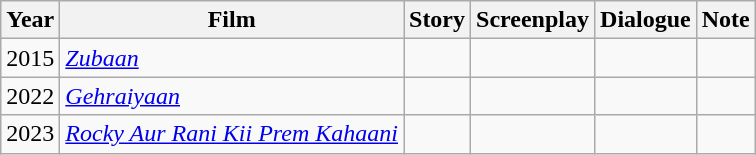<table class="wikitable">
<tr>
<th>Year</th>
<th>Film</th>
<th>Story</th>
<th>Screenplay</th>
<th>Dialogue</th>
<th>Note</th>
</tr>
<tr>
<td style="text-align:center;">2015</td>
<td><em><a href='#'>Zubaan</a></em></td>
<td></td>
<td></td>
<td></td>
<td></td>
</tr>
<tr>
<td style="text-align:center;">2022</td>
<td><em><a href='#'>Gehraiyaan</a></em></td>
<td></td>
<td></td>
<td></td>
<td></td>
</tr>
<tr>
<td style="text-align:center;">2023</td>
<td><em><a href='#'>Rocky Aur Rani Kii Prem Kahaani</a></em></td>
<td></td>
<td></td>
<td></td>
<td></td>
</tr>
</table>
